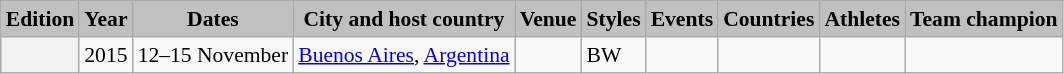<table class="wikitable" style="font-size:90%">
<tr>
<th style=background-color:#C0C0C0>Edition</th>
<th style=background-color:#C0C0C0>Year</th>
<th style=background-color:#C0C0C0>Dates</th>
<th style=background-color:#C0C0C0>City and host country</th>
<th style=background-color:#C0C0C0>Venue</th>
<th style=background-color:#C0C0C0>Styles</th>
<th style=background-color:#C0C0C0>Events</th>
<th style=background-color:#C0C0C0>Countries</th>
<th style=background-color:#C0C0C0>Athletes</th>
<th style=background-color:#C0C0C0>Team champion</th>
</tr>
<tr>
<th></th>
<td>2015</td>
<td>12–15 November</td>
<td> <a href='#'>Buenos Aires</a>, <a href='#'>Argentina</a></td>
<td></td>
<td>BW</td>
<td></td>
<td></td>
<td></td>
<td></td>
</tr>
</table>
